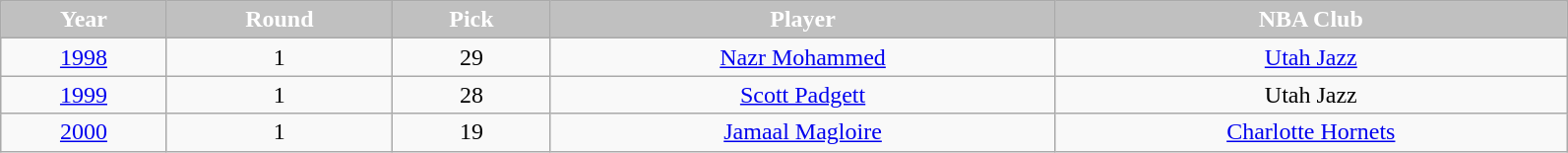<table class="wikitable" style="width:84%;">
<tr style="text-align:center; background:silver; color:#fff;">
<td><strong>Year</strong></td>
<td><strong>Round</strong></td>
<td><strong>Pick</strong></td>
<td><strong>Player</strong></td>
<td><strong>NBA Club</strong></td>
</tr>
<tr style="text-align:center; bgcolor="">
<td><a href='#'>1998</a></td>
<td>1</td>
<td>29</td>
<td><a href='#'>Nazr Mohammed</a></td>
<td><a href='#'>Utah Jazz</a></td>
</tr>
<tr style="text-align:center; bgcolor="">
<td><a href='#'>1999</a></td>
<td>1</td>
<td>28</td>
<td><a href='#'>Scott Padgett</a></td>
<td>Utah Jazz</td>
</tr>
<tr style="text-align:center; bgcolor="">
<td><a href='#'>2000</a></td>
<td>1</td>
<td>19</td>
<td><a href='#'>Jamaal Magloire</a></td>
<td><a href='#'>Charlotte Hornets</a></td>
</tr>
</table>
